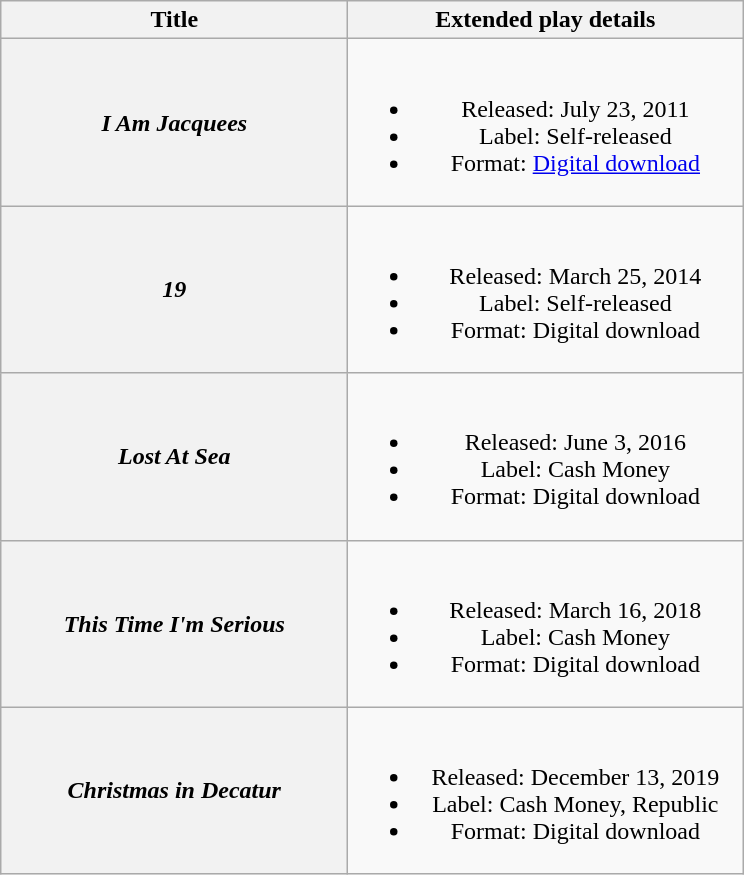<table class="wikitable plainrowheaders" style="text-align:center;">
<tr>
<th scope="col" style="width:14em;">Title</th>
<th scope="col" style="width:16em;">Extended play details</th>
</tr>
<tr>
<th scope="row"><em>I Am Jacquees</em></th>
<td><br><ul><li>Released: July 23, 2011</li><li>Label: Self-released</li><li>Format: <a href='#'>Digital download</a></li></ul></td>
</tr>
<tr>
<th scope="row"><em>19</em></th>
<td><br><ul><li>Released: March 25, 2014</li><li>Label: Self-released</li><li>Format: Digital download</li></ul></td>
</tr>
<tr>
<th scope="row"><em>Lost At Sea</em><br></th>
<td><br><ul><li>Released: June 3, 2016</li><li>Label: Cash Money</li><li>Format: Digital download</li></ul></td>
</tr>
<tr>
<th scope="row"><em>This Time I'm Serious</em></th>
<td><br><ul><li>Released: March 16, 2018</li><li>Label: Cash Money</li><li>Format: Digital download</li></ul></td>
</tr>
<tr>
<th scope="row"><em>Christmas in Decatur</em></th>
<td><br><ul><li>Released: December 13, 2019</li><li>Label: Cash Money, Republic</li><li>Format: Digital download</li></ul></td>
</tr>
</table>
